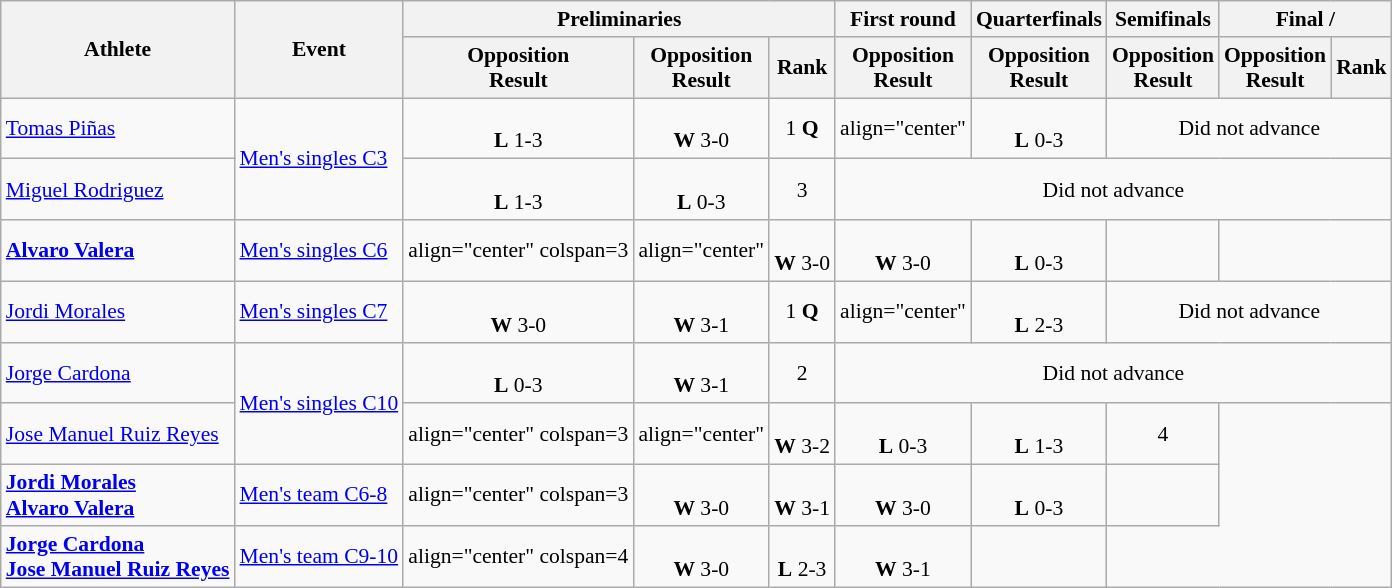<table class=wikitable style="font-size:90%">
<tr>
<th rowspan="2">Athlete</th>
<th rowspan="2">Event</th>
<th colspan="3">Preliminaries</th>
<th>First round</th>
<th>Quarterfinals</th>
<th>Semifinals</th>
<th colspan="2">Final / </th>
</tr>
<tr>
<th>Opposition<br>Result</th>
<th>Opposition<br>Result</th>
<th>Rank</th>
<th>Opposition<br>Result</th>
<th>Opposition<br>Result</th>
<th>Opposition<br>Result</th>
<th>Opposition<br>Result</th>
<th>Rank</th>
</tr>
<tr>
<td><a href='#'>Tomas Piñas</a></td>
<td rowspan=2><a href='#'>Men's singles C3</a></td>
<td align="center"><br><strong>L</strong> 1-3</td>
<td align="center"><br><strong>W</strong> 3-0</td>
<td align="center">1 <strong>Q</strong></td>
<td>align="center" </td>
<td align="center"><br><strong>L</strong> 0-3</td>
<td align="center" colspan=3>Did not advance</td>
</tr>
<tr>
<td><a href='#'>Miguel Rodriguez</a></td>
<td align="center"><br><strong>L</strong> 1-3</td>
<td align="center"><br><strong>L</strong> 0-3</td>
<td align="center">3</td>
<td align="center" colspan=5>Did not advance</td>
</tr>
<tr>
<td><strong><a href='#'>Alvaro Valera</a></strong></td>
<td><a href='#'>Men's singles C6</a></td>
<td>align="center" colspan=3 </td>
<td>align="center" </td>
<td align="center"><br><strong>W</strong> 3-0</td>
<td align="center"><br><strong>W</strong> 3-0</td>
<td align="center"><br><strong>L</strong> 0-3</td>
<td align="center"></td>
</tr>
<tr>
<td><a href='#'>Jordi Morales</a></td>
<td><a href='#'>Men's singles C7</a></td>
<td align="center"><br><strong>W</strong> 3-0</td>
<td align="center"><br><strong>W</strong> 3-1</td>
<td align="center">1 <strong>Q</strong></td>
<td>align="center" </td>
<td align="center"><br><strong>L</strong> 2-3</td>
<td align="center" colspan=3>Did not advance</td>
</tr>
<tr>
<td><a href='#'>Jorge Cardona</a></td>
<td rowspan=2><a href='#'>Men's singles C10</a></td>
<td align="center"><br><strong>L</strong> 0-3</td>
<td align="center"><br><strong>W</strong> 3-1</td>
<td align="center">2</td>
<td align="center" colspan=5>Did not advance</td>
</tr>
<tr>
<td><a href='#'>Jose Manuel Ruiz Reyes</a></td>
<td>align="center" colspan=3 </td>
<td>align="center" </td>
<td align="center"><br><strong>W</strong> 3-2</td>
<td align="center"><br><strong>L</strong> 0-3</td>
<td align="center"><br><strong>L</strong> 1-3</td>
<td align="center">4</td>
</tr>
<tr>
<td><strong><a href='#'>Jordi Morales</a></strong><br> <strong><a href='#'>Alvaro Valera</a></strong></td>
<td><a href='#'>Men's team C6-8</a></td>
<td>align="center" colspan=3 </td>
<td align="center"><br><strong>W</strong> 3-0</td>
<td align="center"><br><strong>W</strong> 3-1</td>
<td align="center"><br><strong>W</strong> 3-0</td>
<td align="center"><br><strong>L</strong> 0-3</td>
<td align="center"></td>
</tr>
<tr>
<td><strong><a href='#'>Jorge Cardona</a></strong><br> <strong><a href='#'>Jose Manuel Ruiz Reyes</a></strong></td>
<td><a href='#'>Men's team C9-10</a></td>
<td>align="center" colspan=4 </td>
<td align="center"><br><strong>W</strong> 3-0</td>
<td align="center"><br><strong>L</strong> 2-3</td>
<td align="center"><br><strong>W</strong> 3-1</td>
<td align="center"></td>
</tr>
</table>
